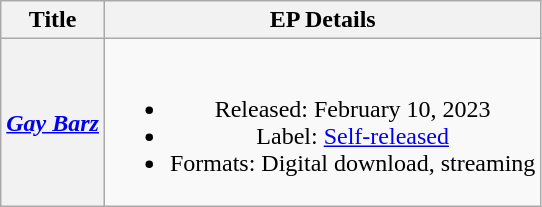<table class="wikitable plainrowheaders" style="text-align:center;" border="1">
<tr>
<th scope="col">Title</th>
<th scope="col">EP Details</th>
</tr>
<tr>
<th scope="row"><em><a href='#'>Gay Barz</a></em></th>
<td><br><ul><li>Released: February 10, 2023</li><li>Label: <a href='#'>Self-released</a></li><li>Formats: Digital download, streaming</li></ul></td>
</tr>
</table>
